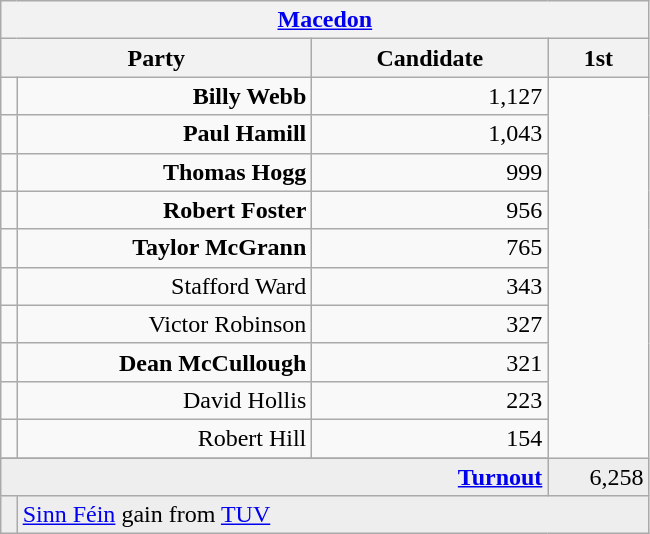<table class="wikitable">
<tr>
<th colspan="4" align="center"><a href='#'>Macedon</a></th>
</tr>
<tr>
<th colspan="2" align="center" width=200>Party</th>
<th width=150>Candidate</th>
<th width=60>1st </th>
</tr>
<tr>
<td></td>
<td align="right"><strong>Billy Webb</strong></td>
<td align="right">1,127</td>
</tr>
<tr>
<td></td>
<td align="right"><strong>Paul Hamill</strong></td>
<td align="right">1,043</td>
</tr>
<tr>
<td></td>
<td align="right"><strong>Thomas Hogg</strong></td>
<td align="right">999</td>
</tr>
<tr>
<td></td>
<td align="right"><strong>Robert Foster</strong></td>
<td align="right">956</td>
</tr>
<tr>
<td></td>
<td align="right"><strong>Taylor McGrann</strong></td>
<td align="right">765</td>
</tr>
<tr>
<td></td>
<td align="right">Stafford Ward</td>
<td align="right">343</td>
</tr>
<tr>
<td></td>
<td align="right">Victor Robinson</td>
<td align="right">327</td>
</tr>
<tr>
<td></td>
<td align="right"><strong>Dean McCullough</strong></td>
<td align="right">321</td>
</tr>
<tr>
<td></td>
<td align="right">David Hollis</td>
<td align="right">223</td>
</tr>
<tr>
<td></td>
<td align="right">Robert Hill</td>
<td align="right">154</td>
</tr>
<tr>
</tr>
<tr bgcolor="EEEEEE">
<td colspan=3 align="right"><strong><a href='#'>Turnout</a></strong></td>
<td align="right">6,258</td>
</tr>
<tr bgcolor="EEEEEE">
<td bgcolor=></td>
<td colspan=4 bgcolor="EEEEEE"><a href='#'>Sinn Féin</a> gain from <a href='#'>TUV</a></td>
</tr>
</table>
